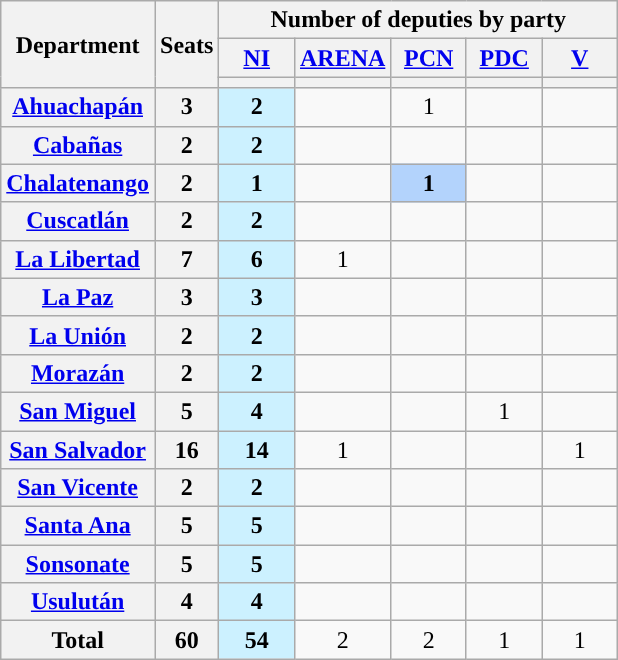<table class="wikitable" style="text-align:center">
<tr>
<th rowspan="3">Department</th>
<th rowspan="3">Seats</th>
<th colspan="5">Number of deputies by party</th>
</tr>
<tr>
<th style="width:43px;"><a href='#'>NI</a></th>
<th style="width:43px;"><a href='#'>ARENA</a></th>
<th style="width:43px;"><a href='#'>PCN</a></th>
<th style="width:43px;"><a href='#'>PDC</a></th>
<th style="width:43px;"><a href='#'>V</a></th>
</tr>
<tr>
<th style="background:"></th>
<th style="background:"></th>
<th style="background:"></th>
<th style="background:"></th>
<th style="background:"></th>
</tr>
<tr>
<th><a href='#'>Ahuachapán</a></th>
<th>3</th>
<td style="background:#CCF1FF;"><strong>2</strong></td>
<td></td>
<td>1</td>
<td></td>
<td></td>
</tr>
<tr>
<th><a href='#'>Cabañas</a></th>
<th>2</th>
<td style="background:#CCF1FF;"><strong>2</strong></td>
<td></td>
<td></td>
<td></td>
<td></td>
</tr>
<tr>
<th><a href='#'>Chalatenango</a></th>
<th>2</th>
<td style="background:#CCF1FF;"><strong>1</strong></td>
<td></td>
<td style="background:#B3D3FC;"><strong>1</strong></td>
<td></td>
<td></td>
</tr>
<tr>
<th><a href='#'>Cuscatlán</a></th>
<th>2</th>
<td style="background:#CCF1FF;"><strong>2</strong></td>
<td></td>
<td></td>
<td></td>
<td></td>
</tr>
<tr>
<th><a href='#'>La Libertad</a></th>
<th>7</th>
<td style="background:#CCF1FF;"><strong>6</strong></td>
<td>1</td>
<td></td>
<td></td>
<td></td>
</tr>
<tr>
<th><a href='#'>La Paz</a></th>
<th>3</th>
<td style="background:#CCF1FF;"><strong>3</strong></td>
<td></td>
<td></td>
<td></td>
<td></td>
</tr>
<tr>
<th><a href='#'>La Unión</a></th>
<th>2</th>
<td style="background:#CCF1FF;"><strong>2</strong></td>
<td></td>
<td></td>
<td></td>
<td></td>
</tr>
<tr>
<th><a href='#'>Morazán</a></th>
<th>2</th>
<td style="background:#CCF1FF;"><strong>2</strong></td>
<td></td>
<td></td>
<td></td>
<td></td>
</tr>
<tr>
<th><a href='#'>San Miguel</a></th>
<th>5</th>
<td style="background:#CCF1FF;"><strong>4</strong></td>
<td></td>
<td></td>
<td>1</td>
<td></td>
</tr>
<tr>
<th><a href='#'>San Salvador</a></th>
<th>16</th>
<td style="background:#CCF1FF;"><strong>14</strong></td>
<td>1</td>
<td></td>
<td></td>
<td>1</td>
</tr>
<tr>
<th><a href='#'>San Vicente</a></th>
<th>2</th>
<td style="background:#CCF1FF;"><strong>2</strong></td>
<td></td>
<td></td>
<td></td>
<td></td>
</tr>
<tr>
<th><a href='#'>Santa Ana</a></th>
<th>5</th>
<td style="background:#CCF1FF;"><strong>5</strong></td>
<td></td>
<td></td>
<td></td>
<td></td>
</tr>
<tr>
<th><a href='#'>Sonsonate</a></th>
<th>5</th>
<td style="background:#CCF1FF;"><strong>5</strong></td>
<td></td>
<td></td>
<td></td>
<td></td>
</tr>
<tr>
<th><a href='#'>Usulután</a></th>
<th>4</th>
<td style="background:#CCF1FF;"><strong>4</strong></td>
<td></td>
<td></td>
<td></td>
<td></td>
</tr>
<tr>
<th>Total</th>
<th>60</th>
<td style="background:#CCF1FF;"><strong>54</strong></td>
<td>2</td>
<td>2</td>
<td>1</td>
<td>1</td>
</tr>
</table>
